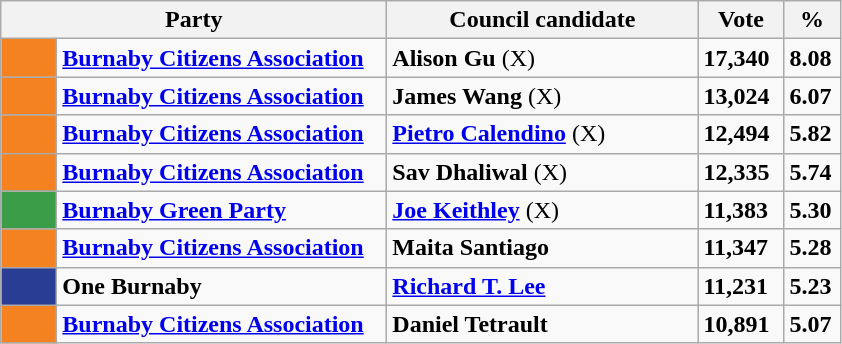<table class="wikitable">
<tr>
<th colspan="2" width="250px">Party</th>
<th width="200px">Council candidate</th>
<th width="50px">Vote</th>
<th width="30px">%</th>
</tr>
<tr>
<td width="30px" style="background:#F58220;"> </td>
<td><strong><a href='#'>Burnaby Citizens Association</a></strong></td>
<td><strong>Alison Gu</strong> (X)</td>
<td><strong>17,340</strong></td>
<td><strong>8.08</strong></td>
</tr>
<tr>
<td width="30px" style="background:#F58220;"> </td>
<td><strong><a href='#'>Burnaby Citizens Association</a></strong></td>
<td><strong>James Wang</strong> (X)</td>
<td><strong>13,024</strong></td>
<td><strong>6.07</strong></td>
</tr>
<tr>
<td width="30px" style="background:#F58220;"> </td>
<td><strong><a href='#'>Burnaby Citizens Association</a></strong></td>
<td><strong><a href='#'>Pietro Calendino</a></strong> (X)</td>
<td><strong>12,494</strong></td>
<td><strong>5.82</strong></td>
</tr>
<tr>
<td width="30px" style="background:#F58220;"> </td>
<td><strong><a href='#'>Burnaby Citizens Association</a></strong></td>
<td><strong>Sav Dhaliwal</strong> (X)</td>
<td><strong>12,335</strong></td>
<td><strong>5.74</strong></td>
</tr>
<tr>
<td width="30px" style="background:#3B9D48;"> </td>
<td><strong><a href='#'>Burnaby Green Party</a></strong></td>
<td><strong><a href='#'>Joe Keithley</a></strong> (X)</td>
<td><strong>11,383</strong></td>
<td><strong>5.30</strong></td>
</tr>
<tr>
<td width="30px" style="background:#F58220;"> </td>
<td><strong><a href='#'>Burnaby Citizens Association</a></strong></td>
<td><strong>Maita Santiago</strong></td>
<td><strong>11,347</strong></td>
<td><strong>5.28</strong></td>
</tr>
<tr>
<td width="30px" style="background:#2a3d94;"> </td>
<td><strong>One Burnaby</strong></td>
<td><strong><a href='#'>Richard T. Lee</a></strong></td>
<td><strong>11,231</strong></td>
<td><strong>5.23</strong></td>
</tr>
<tr>
<td width="30px" style="background:#F58220;"> </td>
<td><strong><a href='#'>Burnaby Citizens Association</a></strong></td>
<td><strong>Daniel Tetrault</strong></td>
<td><strong>10,891</strong></td>
<td><strong>5.07</strong></td>
</tr>
</table>
